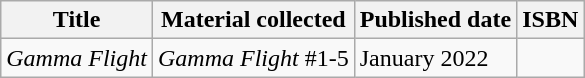<table class="wikitable">
<tr>
<th>Title</th>
<th>Material collected</th>
<th>Published date</th>
<th>ISBN</th>
</tr>
<tr>
<td><em>Gamma Flight</em></td>
<td><em>Gamma Flight</em> #1-5</td>
<td>January 2022</td>
<td></td>
</tr>
</table>
